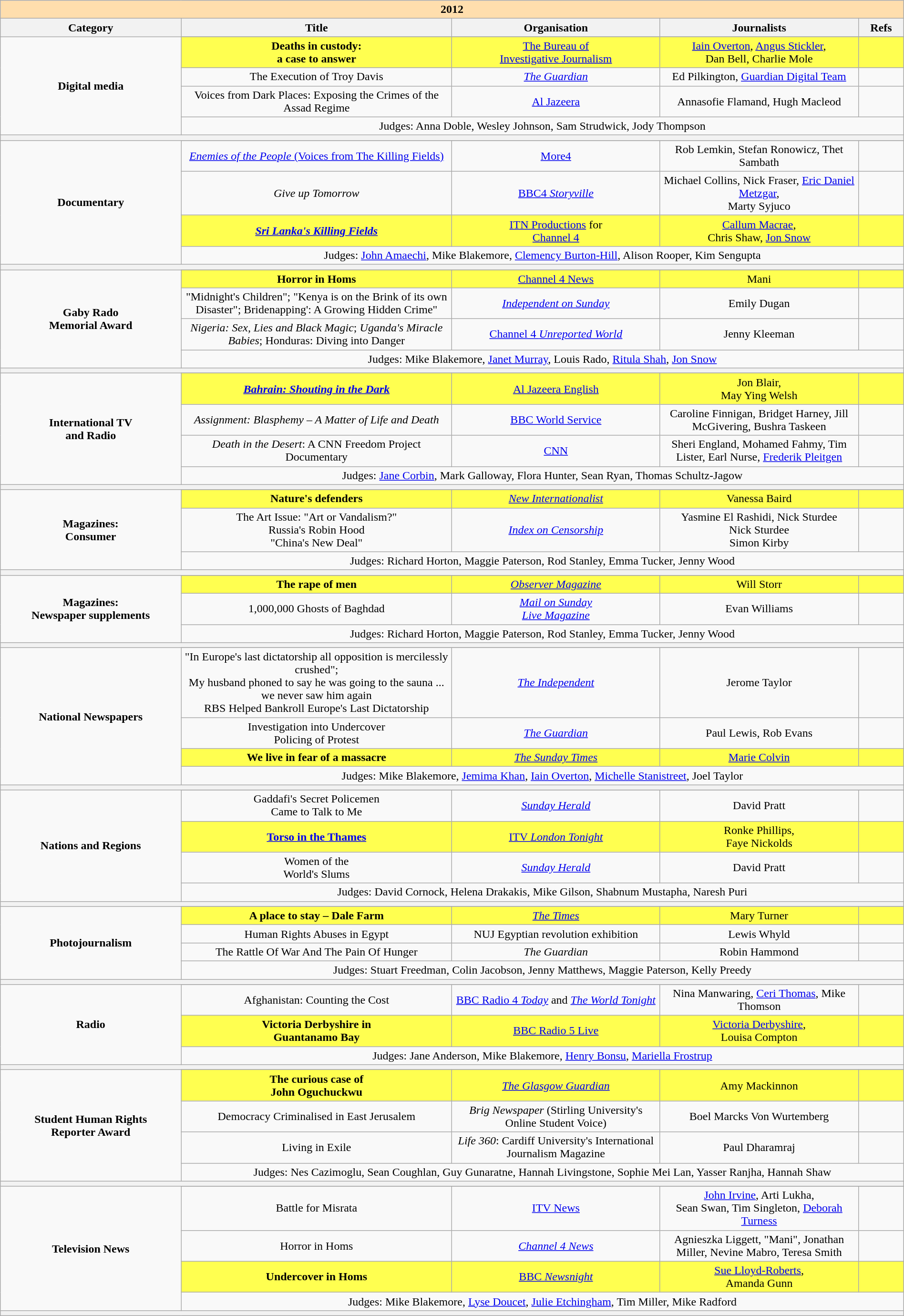<table class="wikitable" width="100%" border="1" cellpadding="5" cellspacing="0" align="centre">
<tr>
<td colspan="5" style="background:#ffdead" align="center"><strong>2012</strong></td>
</tr>
<tr>
<th width=20%>Category</th>
<th width=30%>Title</th>
<th width=23%>Organisation</th>
<th width=22%>Journalists</th>
<th width=5%>Refs</th>
</tr>
<tr>
<td rowspan="5" align="center"><strong>Digital media</strong></td>
</tr>
<tr>
<td align="center" style="background:#ffff50;"><strong>Deaths in custody:<br>a case to answer</strong></td>
<td align="center" style="background:#ffff50;"><a href='#'>The Bureau of<br>Investigative Journalism</a></td>
<td align="center" style="background:#ffff50;"><a href='#'>Iain Overton</a>, <a href='#'>Angus Stickler</a>, <br>Dan Bell, Charlie Mole</td>
<td align="center" style="background:#ffff50;"><br></td>
</tr>
<tr>
<td align="center">The Execution of Troy Davis</td>
<td align="center"><em><a href='#'>The Guardian</a></em></td>
<td align="center">Ed Pilkington, <a href='#'>Guardian Digital Team</a></td>
<td align="center"><br></td>
</tr>
<tr>
<td align="center">Voices from Dark Places: Exposing the Crimes of the Assad Regime</td>
<td align="center"><a href='#'>Al Jazeera</a></td>
<td align="center">Annasofie Flamand, Hugh Macleod</td>
<td align="center"></td>
</tr>
<tr>
<td colspan="4" align="center">Judges: Anna Doble, Wesley Johnson, Sam Strudwick, Jody Thompson</td>
</tr>
<tr>
<td colspan="6" align="center" style="background:#f2f2f2"></td>
</tr>
<tr>
<td rowspan="5" align="center"><strong>Documentary</strong></td>
</tr>
<tr>
<td align="center"><a href='#'><em>Enemies of the People</em> (Voices from The Killing Fields)</a></td>
<td align="center"><a href='#'>More4</a></td>
<td align="center">Rob Lemkin, Stefan Ronowicz, Thet Sambath</td>
<td align="center"></td>
</tr>
<tr>
<td align="center"><em>Give up Tomorrow </em></td>
<td align="center"><a href='#'>BBC4 <em>Storyville</em></a></td>
<td align="center">Michael Collins, Nick Fraser, <a href='#'>Eric Daniel Metzgar</a>,<br>Marty Syjuco</td>
<td align="center"><br></td>
</tr>
<tr>
<td align="center" style="background:#ffff50;"><strong><em><a href='#'>Sri Lanka's Killing Fields</a></em></strong></td>
<td align="center" style="background:#ffff50;"><a href='#'>ITN Productions</a> for<br><a href='#'>Channel 4</a></td>
<td align="center" style="background:#ffff50;"><a href='#'>Callum Macrae</a>,<br>Chris Shaw, <a href='#'>Jon Snow</a></td>
<td align="center" style="background:#ffff50;"><br></td>
</tr>
<tr>
<td colspan="4" align="center">Judges: <a href='#'>John Amaechi</a>, Mike Blakemore, <a href='#'>Clemency Burton-Hill</a>, Alison Rooper, Kim Sengupta</td>
</tr>
<tr>
<td colspan="6" align="center" style="background:#f2f2f2"></td>
</tr>
<tr>
<td rowspan="5" align="center"><strong>Gaby Rado<br>Memorial Award</strong></td>
</tr>
<tr>
<td align="center" style="background:#ffff50;"><strong>Horror in Homs</strong></td>
<td align="center" style="background:#ffff50;"><a href='#'>Channel 4 News</a></td>
<td align="center" style="background:#ffff50;">Mani</td>
<td align="center" style="background:#ffff50;"><br></td>
</tr>
<tr>
<td align="center">"Midnight's Children"; "Kenya is on the Brink of its own Disaster"; Bridenapping': A Growing Hidden Crime"</td>
<td align="center"><em><a href='#'>Independent on Sunday</a></em></td>
<td align="center">Emily Dugan</td>
<td align="center"><br></td>
</tr>
<tr>
<td align="center"><em>Nigeria: Sex, Lies and Black Magic</em>; <em>Uganda's Miracle Babies</em>; Honduras: Diving into Danger</td>
<td align="center"><a href='#'>Channel 4 <em>Unreported World</em></a></td>
<td align="center">Jenny Kleeman</td>
<td align="center"><br></td>
</tr>
<tr>
<td colspan="4" align="center">Judges: Mike Blakemore, <a href='#'>Janet Murray</a>, Louis Rado, <a href='#'>Ritula Shah</a>, <a href='#'>Jon Snow</a></td>
</tr>
<tr>
<td colspan="6" align="center" style="background:#f2f2f2"></td>
</tr>
<tr>
<td rowspan="5" align="center"><strong>International TV<br>and Radio</strong></td>
</tr>
<tr>
<td align="center" style="background:#ffff50;"><strong><em><a href='#'>Bahrain: Shouting in the Dark</a></em></strong></td>
<td align="center" style="background:#ffff50;"><a href='#'>Al Jazeera English</a></td>
<td align="center" style="background:#ffff50;">Jon Blair,<br>May Ying Welsh</td>
<td align="center" style="background:#ffff50;"></td>
</tr>
<tr>
<td align="center"><em>Assignment: Blasphemy – A Matter of Life and Death</em></td>
<td align="center"><a href='#'>BBC World Service</a></td>
<td align="center">Caroline Finnigan, Bridget Harney, Jill McGivering, Bushra Taskeen</td>
<td align="center"><br></td>
</tr>
<tr>
<td align="center"><em>Death in the Desert</em>: A CNN Freedom Project Documentary</td>
<td align="center"><a href='#'>CNN</a></td>
<td align="center">Sheri England, Mohamed Fahmy, Tim Lister, Earl Nurse, <a href='#'>Frederik Pleitgen</a></td>
<td align="center"><br><br></td>
</tr>
<tr>
<td colspan="4" align="center">Judges: <a href='#'>Jane Corbin</a>, Mark Galloway, Flora Hunter, Sean Ryan, Thomas Schultz-Jagow</td>
</tr>
<tr>
<td colspan="6" align="center" style="background:#f2f2f2"></td>
</tr>
<tr>
<td rowspan="4" align="center"><strong>Magazines:<br>Consumer</strong></td>
</tr>
<tr>
<td align="center" style="background:#ffff50;"><strong>Nature's defenders</strong></td>
<td align="center" style="background:#ffff50;"><em><a href='#'>New Internationalist</a></em></td>
<td align="center" style="background:#ffff50;">Vanessa Baird</td>
<td align="center" style="background:#ffff50;"><br></td>
</tr>
<tr>
<td align="center">The Art Issue: "Art or Vandalism?" <br>Russia's Robin Hood<br>"China's New Deal"</td>
<td align="center"><em><a href='#'>Index on Censorship</a></em></td>
<td align="center">Yasmine El Rashidi, Nick Sturdee <br>Nick Sturdee<br>Simon Kirby</td>
<td align="center"><br></td>
</tr>
<tr>
<td colspan="4" align="center">Judges: Richard Horton, Maggie Paterson, Rod Stanley, Emma Tucker, Jenny Wood</td>
</tr>
<tr>
<td colspan="6" align="center" style="background:#f2f2f2"></td>
</tr>
<tr>
<td rowspan="4" align="center"><strong>Magazines:<br>Newspaper supplements</strong></td>
</tr>
<tr>
<td align="center" style="background:#ffff50;"><strong>The rape of men</strong></td>
<td align="center" style="background:#ffff50;"><em><a href='#'>Observer Magazine</a></em></td>
<td align="center" style="background:#ffff50;">Will Storr</td>
<td align="center" style="background:#ffff50;"><br></td>
</tr>
<tr>
<td align="center">1,000,000 Ghosts of Baghdad</td>
<td align="center"><em><a href='#'>Mail on Sunday<br>Live Magazine</a></em></td>
<td align="center">Evan Williams</td>
<td align="center"></td>
</tr>
<tr>
<td colspan="4" align="center">Judges: Richard Horton, Maggie Paterson, Rod Stanley, Emma Tucker, Jenny Wood</td>
</tr>
<tr>
<td colspan="6" align="center" style="background:#f2f2f2"></td>
</tr>
<tr>
<td rowspan="5" align="center"><strong>National Newspapers</strong></td>
</tr>
<tr>
<td align="center">"In Europe's last dictatorship all opposition is mercilessly crushed";<br>My husband phoned to say he was going to the sauna ... we never saw him again<br>RBS Helped Bankroll Europe's Last Dictatorship</td>
<td align="center"><em><a href='#'>The Independent</a></em></td>
<td align="center">Jerome Taylor</td>
<td align="center"><br></td>
</tr>
<tr>
<td align="center">Investigation into Undercover<br>Policing of Protest</td>
<td align="center"><em><a href='#'>The Guardian</a></em></td>
<td align="center">Paul Lewis, Rob Evans</td>
<td align="center"><br><br></td>
</tr>
<tr>
<td align="center" style="background:#ffff50;"><strong>We live in fear of a massacre</strong></td>
<td align="center" style="background:#ffff50;"><em><a href='#'>The Sunday Times</a></em></td>
<td align="center" style="background:#ffff50;"><a href='#'>Marie Colvin</a></td>
<td align="center" style="background:#ffff50;"><br></td>
</tr>
<tr>
<td colspan="4" align="center">Judges: Mike Blakemore, <a href='#'>Jemima Khan</a>, <a href='#'>Iain Overton</a>, <a href='#'>Michelle Stanistreet</a>, Joel Taylor</td>
</tr>
<tr>
<td colspan="6" align="center" style="background:#f2f2f2"></td>
</tr>
<tr>
<td rowspan="5" align="center"><strong>Nations and Regions</strong></td>
</tr>
<tr>
<td align="center">Gaddafi's Secret Policemen<br>Came to Talk to Me</td>
<td align="center"><em><a href='#'>Sunday Herald</a></em></td>
<td align="center">David Pratt</td>
<td align="center"></td>
</tr>
<tr>
<td align="center" style="background:#ffff50;"><strong><a href='#'>Torso in the Thames</a></strong></td>
<td align="center" style="background:#ffff50;"><a href='#'>ITV <em>London Tonight</em></a></td>
<td align="center" style="background:#ffff50;">Ronke Phillips,<br>Faye Nickolds</td>
<td align="center" style="background:#ffff50;"><br></td>
</tr>
<tr>
<td align="center">Women of the<br>World's Slums</td>
<td align="center"><em><a href='#'>Sunday Herald</a></em></td>
<td align="center">David Pratt</td>
<td align="center"></td>
</tr>
<tr>
<td colspan="4" align="center">Judges: David Cornock, Helena Drakakis, Mike Gilson, Shabnum Mustapha, Naresh Puri</td>
</tr>
<tr>
<td colspan="6" align="center" style="background:#f2f2f2"></td>
</tr>
<tr>
<td rowspan="5" align="center"><strong>Photojournalism</strong></td>
</tr>
<tr>
<td align="center" style="background:#ffff50;"><strong>A place to stay – Dale Farm</strong></td>
<td align="center" style="background:#ffff50;"><em><a href='#'>The Times</a></em></td>
<td align="center" style="background:#ffff50;">Mary Turner</td>
<td align="center" style="background:#ffff50;"><br></td>
</tr>
<tr>
<td align="center">Human Rights Abuses in Egypt</td>
<td align="center">NUJ Egyptian revolution exhibition</td>
<td align="center">Lewis Whyld</td>
<td align="center"></td>
</tr>
<tr>
<td align="center">The Rattle Of War And The Pain Of Hunger</td>
<td align="center"><em>The Guardian</em></td>
<td align="center">Robin Hammond</td>
<td align="center"></td>
</tr>
<tr>
<td colspan="4" align="center">Judges: Stuart Freedman, Colin Jacobson, Jenny Matthews, Maggie Paterson, Kelly Preedy</td>
</tr>
<tr>
<td colspan="6" align="center" style="background:#f2f2f2"></td>
</tr>
<tr>
<td rowspan="4" align="center"><strong>Radio</strong></td>
</tr>
<tr>
<td align="center">Afghanistan: Counting the Cost</td>
<td align="center"><a href='#'>BBC Radio 4 <em>Today</em></a> and <em><a href='#'>The World Tonight</a></em></td>
<td align="center">Nina Manwaring, <a href='#'>Ceri Thomas</a>, Mike Thomson</td>
<td align="center"></td>
</tr>
<tr>
<td align="center" style="background:#ffff50;"><strong>Victoria Derbyshire in<br>Guantanamo Bay</strong></td>
<td align="center" style="background:#ffff50;"><a href='#'>BBC Radio 5 Live</a></td>
<td align="center" style="background:#ffff50;"><a href='#'>Victoria Derbyshire</a>,<br>Louisa Compton</td>
<td align="center" style="background:#ffff50;"><br></td>
</tr>
<tr>
<td colspan="4" align="center">Judges: Jane Anderson, Mike Blakemore, <a href='#'>Henry Bonsu</a>, <a href='#'>Mariella Frostrup</a></td>
</tr>
<tr>
<td colspan="6" align="center" style="background:#f2f2f2"></td>
</tr>
<tr>
<td rowspan="5" align="center"><strong>Student Human Rights<br>Reporter Award</strong></td>
</tr>
<tr>
<td align="center" style="background:#ffff50;"><strong>The curious case of<br>John Oguchuckwu</strong></td>
<td align="center" style="background:#ffff50;"><em><a href='#'>The Glasgow Guardian</a></em></td>
<td align="center" style="background:#ffff50;">Amy Mackinnon</td>
<td align="center" style="background:#ffff50;"></td>
</tr>
<tr>
<td align="center">Democracy Criminalised in East Jerusalem</td>
<td align="center"><em>Brig Newspaper</em> (Stirling University's Online Student Voice)</td>
<td align="center">Boel Marcks Von Wurtemberg</td>
<td align="center"></td>
</tr>
<tr>
<td align="center">Living in Exile</td>
<td align="center"><em>Life 360</em>: Cardiff University's International Journalism Magazine</td>
<td align="center">Paul Dharamraj</td>
<td align="center"></td>
</tr>
<tr>
<td colspan="4" align="center">Judges: Nes Cazimoglu, Sean Coughlan, Guy Gunaratne, Hannah Livingstone, Sophie Mei Lan, Yasser Ranjha, Hannah Shaw</td>
</tr>
<tr>
<td colspan="6" align="center" style="background:#f2f2f2"></td>
</tr>
<tr>
<td rowspan="5" align="center"><strong>Television News</strong></td>
</tr>
<tr>
<td align="center">Battle for Misrata</td>
<td align="center"><a href='#'>ITV News</a></td>
<td align="center"><a href='#'>John Irvine</a>, Arti Lukha,<br>Sean Swan, Tim Singleton, <a href='#'>Deborah Turness</a></td>
<td align="center"></td>
</tr>
<tr>
<td align="center">Horror in Homs</td>
<td align="center"><em><a href='#'>Channel 4 News</a></em></td>
<td align="center">Agnieszka Liggett, "Mani", Jonathan Miller, Nevine Mabro, Teresa Smith</td>
<td align="center"><br><br></td>
</tr>
<tr>
<td align="center" style="background:#ffff50;"><strong>Undercover in Homs</strong></td>
<td align="center" style="background:#ffff50;"><a href='#'>BBC <em>Newsnight</em></a></td>
<td align="center" style="background:#ffff50;"><a href='#'>Sue Lloyd-Roberts</a>,<br>Amanda Gunn</td>
<td align="center" style="background:#ffff50;"></td>
</tr>
<tr>
<td colspan="4" align="center">Judges: Mike Blakemore, <a href='#'>Lyse Doucet</a>, <a href='#'>Julie Etchingham</a>, Tim Miller, Mike Radford</td>
</tr>
<tr>
<td colspan="6" align="center" style="background:#f2f2f2"></td>
</tr>
</table>
